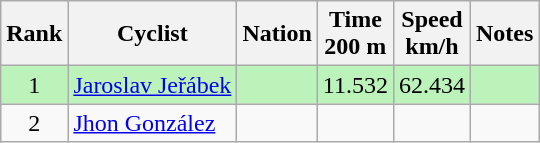<table class="wikitable sortable" style="text-align:center">
<tr>
<th>Rank</th>
<th>Cyclist</th>
<th>Nation</th>
<th>Time<br>200 m</th>
<th>Speed<br>km/h</th>
<th>Notes</th>
</tr>
<tr bgcolor=bbf3bb>
<td>1</td>
<td align=left><a href='#'>Jaroslav Jeřábek</a></td>
<td align=left></td>
<td>11.532</td>
<td>62.434</td>
<td></td>
</tr>
<tr>
<td>2</td>
<td align=left><a href='#'>Jhon González</a></td>
<td align=left></td>
<td></td>
<td></td>
<td></td>
</tr>
</table>
